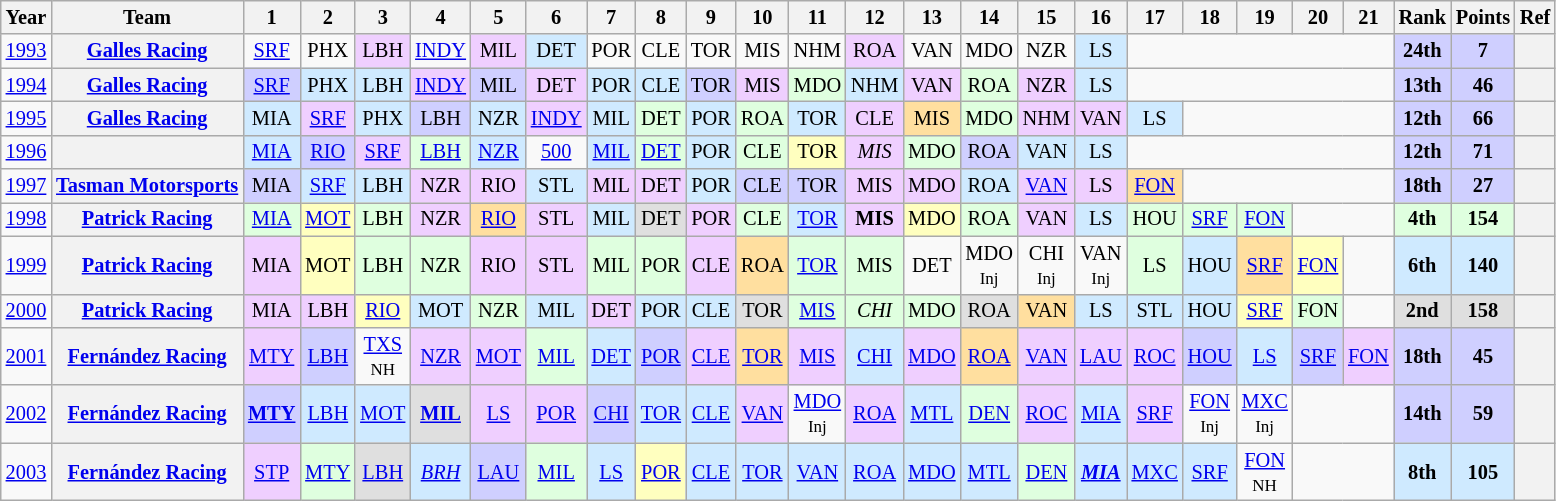<table class="wikitable" style="text-align:center; font-size:85%">
<tr>
<th>Year</th>
<th>Team</th>
<th>1</th>
<th>2</th>
<th>3</th>
<th>4</th>
<th>5</th>
<th>6</th>
<th>7</th>
<th>8</th>
<th>9</th>
<th>10</th>
<th>11</th>
<th>12</th>
<th>13</th>
<th>14</th>
<th>15</th>
<th>16</th>
<th>17</th>
<th>18</th>
<th>19</th>
<th>20</th>
<th>21</th>
<th>Rank</th>
<th>Points</th>
<th>Ref</th>
</tr>
<tr>
<td><a href='#'>1993</a></td>
<th><a href='#'>Galles Racing</a></th>
<td><a href='#'>SRF</a></td>
<td>PHX</td>
<td style="background:#efcfff;">LBH<br></td>
<td><a href='#'>INDY</a></td>
<td style="background:#efcfff;">MIL<br></td>
<td style="background:#cfeaff;">DET<br></td>
<td>POR</td>
<td>CLE</td>
<td>TOR</td>
<td>MIS<br></td>
<td>NHM</td>
<td style="background:#efcfff;">ROA<br></td>
<td>VAN</td>
<td>MDO</td>
<td>NZR</td>
<td style="background:#cfeaff;">LS<br></td>
<td colspan=5></td>
<td style="background:#cfcfff;"><strong>24th</strong></td>
<td style="background:#cfcfff;"><strong>7</strong></td>
<th></th>
</tr>
<tr>
<td><a href='#'>1994</a></td>
<th><a href='#'>Galles Racing</a></th>
<td style="background:#cfcfff;"><a href='#'>SRF</a><br></td>
<td style="background:#cfeaff;">PHX<br></td>
<td style="background:#cfeaff;">LBH<br></td>
<td style="background:#efcfff;"><a href='#'>INDY</a><br></td>
<td style="background:#cfcfff;">MIL<br></td>
<td style="background:#efcfff;">DET<br></td>
<td style="background:#cfeaff;">POR<br></td>
<td style="background:#cfeaff;">CLE<br></td>
<td style="background:#cfcfff;">TOR<br></td>
<td style="background:#efcfff;">MIS<br></td>
<td style="background:#dfffdf;">MDO<br></td>
<td style="background:#cfeaff;">NHM<br></td>
<td style="background:#efcfff;">VAN<br></td>
<td style="background:#dfffdf;">ROA<br></td>
<td style="background:#efcfff;">NZR<br></td>
<td style="background:#cfeaff;">LS<br></td>
<td colspan=5></td>
<td style="background:#cfcfff;"><strong>13th</strong></td>
<td style="background:#cfcfff;"><strong>46</strong></td>
<th></th>
</tr>
<tr>
<td><a href='#'>1995</a></td>
<th><a href='#'>Galles Racing</a></th>
<td style="background:#cfeaff;">MIA<br></td>
<td style="background:#efcfff;"><a href='#'>SRF</a><br></td>
<td style="background:#cfeaff;">PHX<br></td>
<td style="background:#cfcfff;">LBH<br></td>
<td style="background:#cfeaff;">NZR<br></td>
<td style="background:#efcfff;"><a href='#'>INDY</a><br></td>
<td style="background:#cfeaff;">MIL<br></td>
<td style="background:#dfffdf;">DET<br></td>
<td style="background:#cfeaff;">POR<br></td>
<td style="background:#dfffdf;">ROA<br></td>
<td style="background:#cfeaff;">TOR<br></td>
<td style="background:#efcfff;">CLE<br></td>
<td style="background:#ffdf9f;">MIS<br></td>
<td style="background:#dfffdf;">MDO<br></td>
<td style="background:#efcfff;">NHM<br></td>
<td style="background:#efcfff;">VAN<br></td>
<td style="background:#cfeaff;">LS<br></td>
<td colspan=4></td>
<td style="background:#cfcfff;"><strong>12th</strong></td>
<td style="background:#cfcfff;"><strong>66</strong></td>
<th></th>
</tr>
<tr>
<td><a href='#'>1996</a></td>
<th></th>
<td style="background:#cfeaff;"><a href='#'>MIA</a><br></td>
<td style="background:#cfcfff;"><a href='#'>RIO</a><br></td>
<td style="background:#efcfff;"><a href='#'>SRF</a><br></td>
<td style="background:#dfffdf;"><a href='#'>LBH</a><br></td>
<td style="background:#cfeaff;"><a href='#'>NZR</a><br></td>
<td><a href='#'>500</a><br></td>
<td style="background:#cfeaff;"><a href='#'>MIL</a><br></td>
<td style="background:#dfffdf;"><a href='#'>DET</a><br></td>
<td style="background:#cfeaff;">POR<br></td>
<td style="background:#dfffdf;">CLE<br></td>
<td style="background:#ffffbf;">TOR<br></td>
<td style="background:#efcfff;"><em>MIS</em><br></td>
<td style="background:#dfffdf;">MDO<br></td>
<td style="background:#cfcfff;">ROA<br></td>
<td style="background:#cfeaff;">VAN<br></td>
<td style="background:#cfeaff;">LS<br></td>
<td colspan=5></td>
<td style="background:#cfcfff;"><strong>12th</strong></td>
<td style="background:#cfcfff;"><strong>71</strong></td>
<th></th>
</tr>
<tr>
<td><a href='#'>1997</a></td>
<th><a href='#'>Tasman Motorsports</a></th>
<td style="background:#cfcfff;">MIA<br></td>
<td style="background:#cfeaff;"><a href='#'>SRF</a><br></td>
<td style="background:#cfeaff;">LBH<br></td>
<td style="background:#efcfff;">NZR<br></td>
<td style="background:#efcfff;">RIO<br></td>
<td style="background:#cfeaff;">STL<br></td>
<td style="background:#efcfff;">MIL<br></td>
<td style="background:#efcfff;">DET<br></td>
<td style="background:#cfeaff;">POR<br></td>
<td style="background:#cfcfff;">CLE<br></td>
<td style="background:#cfcfff;">TOR<br></td>
<td style="background:#efcfff;">MIS<br></td>
<td style="background:#efcfff;">MDO<br></td>
<td style="background:#cfeaff;">ROA<br></td>
<td style="background:#efcfff;"><a href='#'>VAN</a><br></td>
<td style="background:#efcfff;">LS<br></td>
<td style="background:#ffdf9f;"><a href='#'>FON</a><br></td>
<td colspan=4></td>
<td style="background:#cfcfff;"><strong>18th</strong></td>
<td style="background:#cfcfff;"><strong>27</strong></td>
<th></th>
</tr>
<tr>
<td><a href='#'>1998</a></td>
<th><a href='#'>Patrick Racing</a></th>
<td style="background:#dfffdf;"><a href='#'>MIA</a><br></td>
<td style="background:#ffffbf;"><a href='#'>MOT</a><br></td>
<td style="background:#dfffdf;">LBH<br></td>
<td style="background:#efcfff;">NZR<br></td>
<td style="background:#ffdf9f;"><a href='#'>RIO</a><br></td>
<td style="background:#efcfff;">STL<br></td>
<td style="background:#cfeaff;">MIL<br></td>
<td style="background:#dfdfdf;">DET<br></td>
<td style="background:#efcfff;">POR<br></td>
<td style="background:#dfffdf;">CLE<br></td>
<td style="background:#cfeaff;"><a href='#'>TOR</a><br></td>
<td style="background:#efcfff;"><strong>MIS</strong><br></td>
<td style="background:#ffffbf;">MDO<br></td>
<td style="background:#dfffdf;">ROA<br></td>
<td style="background:#efcfff;">VAN<br></td>
<td style="background:#cfeaff;">LS<br></td>
<td style="background:#dfffdf;">HOU<br></td>
<td style="background:#dfffdf;"><a href='#'>SRF</a><br></td>
<td style="background:#dfffdf;"><a href='#'>FON</a><br></td>
<td colspan=2></td>
<td style="background:#dfffdf;"><strong>4th</strong></td>
<td style="background:#dfffdf;"><strong>154</strong></td>
<th></th>
</tr>
<tr>
<td><a href='#'>1999</a></td>
<th><a href='#'>Patrick Racing</a></th>
<td style="background:#efcfff;">MIA<br></td>
<td style="background:#ffffbf;">MOT<br></td>
<td style="background:#dfffdf;">LBH<br></td>
<td style="background:#dfffdf;">NZR<br></td>
<td style="background:#efcfff;">RIO<br></td>
<td style="background:#efcfff;">STL<br></td>
<td style="background:#dfffdf;">MIL<br></td>
<td style="background:#dfffdf;">POR<br></td>
<td style="background:#efcfff;">CLE<br></td>
<td style="background:#ffdf9f;">ROA<br></td>
<td style="background:#dfffdf;"><a href='#'>TOR</a><br></td>
<td style="background:#dfffdf;">MIS<br></td>
<td>DET<br></td>
<td>MDO<br><small>Inj</small></td>
<td>CHI<br><small>Inj</small></td>
<td>VAN<br><small>Inj</small></td>
<td style="background:#dfffdf;">LS<br></td>
<td style="background:#cfeaff;">HOU<br></td>
<td style="background:#ffdf9f;"><a href='#'>SRF</a><br></td>
<td style="background:#ffffbf;"><a href='#'>FON</a><br></td>
<td></td>
<td style="background:#cfeaff;"><strong>6th</strong></td>
<td style="background:#cfeaff;"><strong>140</strong></td>
<th></th>
</tr>
<tr>
<td><a href='#'>2000</a></td>
<th><a href='#'>Patrick Racing</a></th>
<td style="background:#efcfff;">MIA<br></td>
<td style="background:#efcfff;">LBH<br></td>
<td style="background:#ffffbf;"><a href='#'>RIO</a><br></td>
<td style="background:#cfeaff;">MOT<br></td>
<td style="background:#dfffdf;">NZR<br></td>
<td style="background:#cfeaff;">MIL<br></td>
<td style="background:#efcfff;">DET<br></td>
<td style="background:#cfeaff;">POR<br></td>
<td style="background:#cfeaff;">CLE<br></td>
<td style="background:#dfdfdf;">TOR<br></td>
<td style="background:#dfffdf;"><a href='#'>MIS</a><br></td>
<td style="background:#dfffdf;"><em>CHI</em><br></td>
<td style="background:#dfffdf;">MDO<br></td>
<td style="background:#dfdfdf;">ROA<br></td>
<td style="background:#ffdf9f;">VAN<br></td>
<td style="background:#cfeaff;">LS<br></td>
<td style="background:#cfeaff;">STL<br></td>
<td style="background:#cfeaff;">HOU<br></td>
<td style="background:#ffffbf;"><a href='#'>SRF</a><br> </td>
<td style="background:#dfffdf;">FON<br></td>
<td></td>
<td style="background:#dfdfdf;"><strong>2nd</strong></td>
<td style="background:#dfdfdf;"><strong>158</strong></td>
<th></th>
</tr>
<tr>
<td><a href='#'>2001</a></td>
<th><a href='#'>Fernández Racing</a></th>
<td style="background:#efcfff;"><a href='#'>MTY</a><br></td>
<td style="background:#cfcfff;"><a href='#'>LBH</a><br></td>
<td><a href='#'>TXS</a><br><small>NH</small></td>
<td style="background:#efcfff;"><a href='#'>NZR</a><br></td>
<td style="background:#efcfff;"><a href='#'>MOT</a><br></td>
<td style="background:#dfffdf;"><a href='#'>MIL</a><br></td>
<td style="background:#cfeaff;"><a href='#'>DET</a><br></td>
<td style="background:#cfcfff;"><a href='#'>POR</a><br></td>
<td style="background:#efcfff;"><a href='#'>CLE</a><br></td>
<td style="background:#ffdf9f;"><a href='#'>TOR</a><br></td>
<td style="background:#efcfff;"><a href='#'>MIS</a><br></td>
<td style="background:#cfeaff;"><a href='#'>CHI</a><br></td>
<td style="background:#efcfff;"><a href='#'>MDO</a><br></td>
<td style="background:#ffdf9f;"><a href='#'>ROA</a><br></td>
<td style="background:#efcfff;"><a href='#'>VAN</a><br></td>
<td style="background:#efcfff;"><a href='#'>LAU</a><br></td>
<td style="background:#efcfff;"><a href='#'>ROC</a><br></td>
<td style="background:#cfcfff;"><a href='#'>HOU</a><br></td>
<td style="background:#cfeaff;"><a href='#'>LS</a><br></td>
<td style="background:#cfcfff;"><a href='#'>SRF</a><br></td>
<td style="background:#efcfff;"><a href='#'>FON</a><br></td>
<td style="background:#cfcfff;"><strong>18th</strong></td>
<td style="background:#cfcfff;"><strong>45</strong></td>
<th></th>
</tr>
<tr>
<td><a href='#'>2002</a></td>
<th><a href='#'>Fernández Racing</a></th>
<td style="background:#cfcfff;"><strong><a href='#'>MTY</a></strong><br></td>
<td style="background:#cfeaff;"><a href='#'>LBH</a><br></td>
<td style="background:#cfeaff;"><a href='#'>MOT</a><br></td>
<td style="background:#dfdfdf;"><strong><a href='#'>MIL</a></strong><br></td>
<td style="background:#efcfff;"><a href='#'>LS</a><br></td>
<td style="background:#efcfff;"><a href='#'>POR</a><br></td>
<td style="background:#cfcfff;"><a href='#'>CHI</a><br></td>
<td style="background:#cfeaff;"><a href='#'>TOR</a><br></td>
<td style="background:#cfeaff;"><a href='#'>CLE</a><br></td>
<td style="background:#efcfff;"><a href='#'>VAN</a><br></td>
<td><a href='#'>MDO</a><br><small>Inj</small></td>
<td style="background:#efcfff;"><a href='#'>ROA</a><br></td>
<td style="background:#cfeaff;"><a href='#'>MTL</a><br></td>
<td style="background:#dfffdf;"><a href='#'>DEN</a><br></td>
<td style="background:#efcfff;"><a href='#'>ROC</a><br></td>
<td style="background:#cfeaff;"><a href='#'>MIA</a><br></td>
<td style="background:#efcfff;"><a href='#'>SRF</a><br></td>
<td><a href='#'>FON</a><br><small>Inj</small></td>
<td><a href='#'>MXC</a><br><small>Inj</small></td>
<td colspan=2></td>
<td style="background:#cfcfff;"><strong>14th</strong></td>
<td style="background:#cfcfff;"><strong>59</strong></td>
<th></th>
</tr>
<tr>
<td><a href='#'>2003</a></td>
<th><a href='#'>Fernández Racing</a></th>
<td style="background:#efcfff;"><a href='#'>STP</a><br></td>
<td style="background:#dfffdf;"><a href='#'>MTY</a><br></td>
<td style="background:#dfdfdf;"><a href='#'>LBH</a><br></td>
<td style="background:#cfeaff;"><em><a href='#'>BRH</a></em><br></td>
<td style="background:#cfcfff;"><a href='#'>LAU</a><br></td>
<td style="background:#dfffdf;"><a href='#'>MIL</a><br></td>
<td style="background:#cfeaff;"><a href='#'>LS</a><br></td>
<td style="background:#ffffbf;"><a href='#'>POR</a><br></td>
<td style="background:#cfeaff;"><a href='#'>CLE</a><br></td>
<td style="background:#cfeaff;"><a href='#'>TOR</a><br></td>
<td style="background:#cfeaff;"><a href='#'>VAN</a><br></td>
<td style="background:#cfeaff;"><a href='#'>ROA</a><br></td>
<td style="background:#cfeaff;"><a href='#'>MDO</a><br></td>
<td style="background:#cfeaff;"><a href='#'>MTL</a><br></td>
<td style="background:#dfffdf;"><a href='#'>DEN</a><br></td>
<td style="background:#cfeaff;"><strong><em><a href='#'>MIA</a></em></strong><br> </td>
<td style="background:#cfeaff;"><a href='#'>MXC</a><br></td>
<td style="background:#cfeaff;"><a href='#'>SRF</a><br></td>
<td><a href='#'>FON</a><br><small>NH</small></td>
<td colspan=2></td>
<td style="background:#cfeaff;"><strong>8th</strong></td>
<td style="background:#cfeaff;"><strong>105</strong></td>
<th></th>
</tr>
</table>
